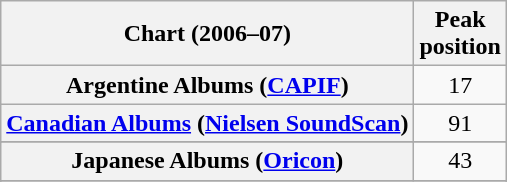<table class="wikitable sortable plainrowheaders" style="text-align:center">
<tr>
<th scope="col">Chart (2006–07)</th>
<th scope="col">Peak<br>position</th>
</tr>
<tr>
<th scope="row">Argentine Albums (<a href='#'>CAPIF</a>)</th>
<td>17</td>
</tr>
<tr>
<th scope="row"><a href='#'>Canadian Albums</a> (<a href='#'>Nielsen SoundScan</a>)</th>
<td>91</td>
</tr>
<tr>
</tr>
<tr>
</tr>
<tr>
</tr>
<tr>
<th scope="row">Japanese Albums (<a href='#'>Oricon</a>)</th>
<td>43</td>
</tr>
<tr>
</tr>
<tr>
</tr>
<tr>
</tr>
<tr>
</tr>
</table>
